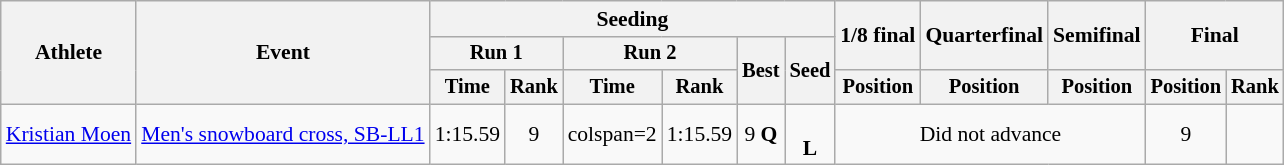<table class=wikitable style=font-size:90%;text-align:center>
<tr>
<th rowspan=3>Athlete</th>
<th rowspan=3>Event</th>
<th colspan=6>Seeding</th>
<th rowspan=2>1/8 final</th>
<th rowspan=2>Quarterfinal</th>
<th rowspan=2>Semifinal</th>
<th colspan=2 rowspan=2>Final</th>
</tr>
<tr style=font-size:95%>
<th colspan=2>Run 1</th>
<th colspan=2>Run 2</th>
<th rowspan=2>Best</th>
<th rowspan=2>Seed</th>
</tr>
<tr style=font-size:95%>
<th>Time</th>
<th>Rank</th>
<th>Time</th>
<th>Rank</th>
<th>Position</th>
<th>Position</th>
<th>Position</th>
<th>Position</th>
<th>Rank</th>
</tr>
<tr>
<td align=left><a href='#'>Kristian Moen</a></td>
<td align=left rowspan=3><a href='#'>Men's snowboard cross, SB-LL1</a></td>
<td>1:15.59</td>
<td>9</td>
<td>colspan=2</td>
<td>1:15.59</td>
<td>9 <strong>Q</strong></td>
<td><br><strong>L</strong></td>
<td colspan=3>Did not advance</td>
<td>9</td>
</tr>
</table>
